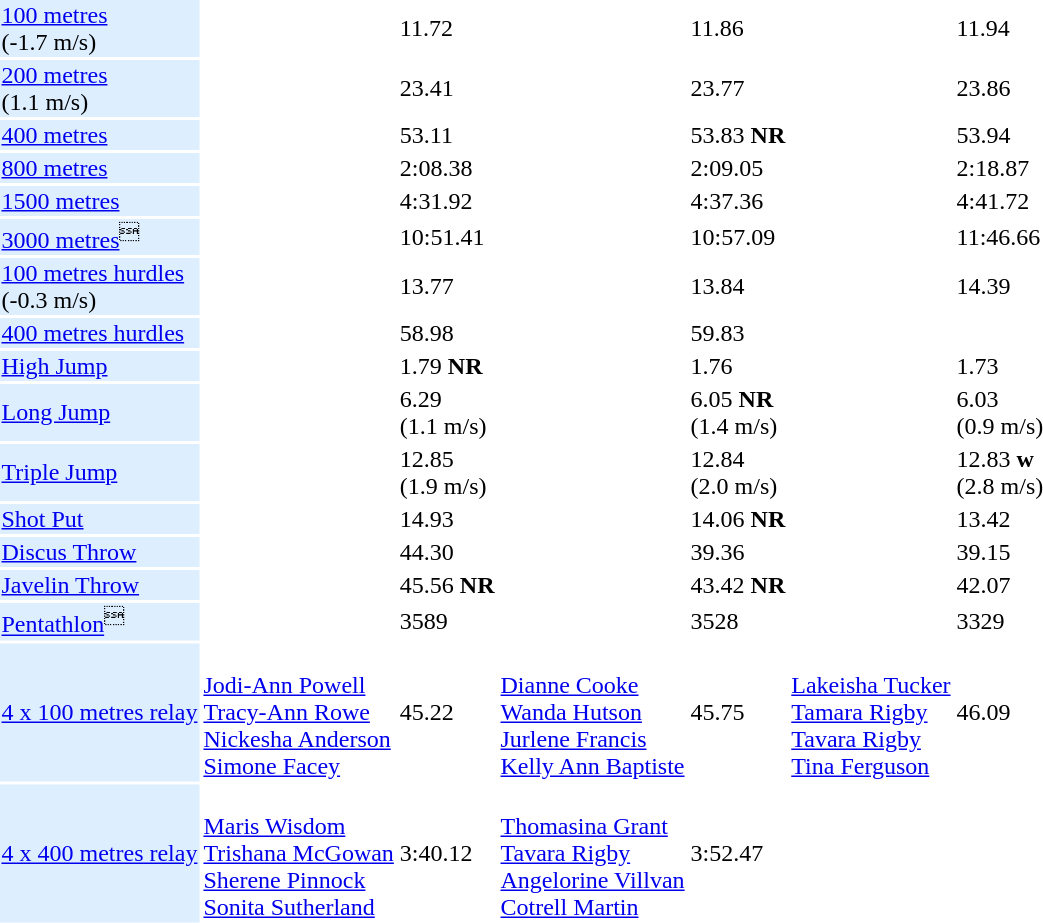<table>
<tr>
<td bgcolor = DDEEFF><a href='#'>100 metres</a> <br> (-1.7 m/s)</td>
<td></td>
<td>11.72</td>
<td></td>
<td>11.86</td>
<td></td>
<td>11.94</td>
</tr>
<tr>
<td bgcolor = DDEEFF><a href='#'>200 metres</a> <br> (1.1 m/s)</td>
<td></td>
<td>23.41</td>
<td></td>
<td>23.77</td>
<td></td>
<td>23.86</td>
</tr>
<tr>
<td bgcolor = DDEEFF><a href='#'>400 metres</a></td>
<td></td>
<td>53.11</td>
<td></td>
<td>53.83 <strong>NR</strong></td>
<td></td>
<td>53.94</td>
</tr>
<tr>
<td bgcolor = DDEEFF><a href='#'>800 metres</a></td>
<td></td>
<td>2:08.38</td>
<td></td>
<td>2:09.05</td>
<td></td>
<td>2:18.87</td>
</tr>
<tr>
<td bgcolor = DDEEFF><a href='#'>1500 metres</a></td>
<td></td>
<td>4:31.92</td>
<td></td>
<td>4:37.36</td>
<td></td>
<td>4:41.72</td>
</tr>
<tr>
<td bgcolor = DDEEFF><a href='#'>3000 metres</a><sup></sup></td>
<td></td>
<td>10:51.41</td>
<td></td>
<td>10:57.09</td>
<td></td>
<td>11:46.66</td>
</tr>
<tr>
<td bgcolor = DDEEFF><a href='#'>100 metres hurdles</a> <br> (-0.3 m/s)</td>
<td></td>
<td>13.77</td>
<td></td>
<td>13.84</td>
<td></td>
<td>14.39</td>
</tr>
<tr>
<td bgcolor = DDEEFF><a href='#'>400 metres hurdles</a></td>
<td></td>
<td>58.98</td>
<td></td>
<td>59.83</td>
<td></td>
<td></td>
</tr>
<tr>
<td bgcolor = DDEEFF><a href='#'>High Jump</a></td>
<td></td>
<td>1.79 <strong>NR</strong></td>
<td></td>
<td>1.76</td>
<td></td>
<td>1.73</td>
</tr>
<tr>
<td bgcolor = DDEEFF><a href='#'>Long Jump</a></td>
<td></td>
<td>6.29 <br> (1.1 m/s)</td>
<td></td>
<td>6.05 <strong>NR</strong> <br> (1.4 m/s)</td>
<td></td>
<td>6.03 <br> (0.9 m/s)</td>
</tr>
<tr>
<td bgcolor = DDEEFF><a href='#'>Triple Jump</a></td>
<td></td>
<td>12.85 <br> (1.9 m/s)</td>
<td></td>
<td>12.84 <br> (2.0 m/s)</td>
<td></td>
<td>12.83 <strong>w</strong> <br> (2.8 m/s)</td>
</tr>
<tr>
<td bgcolor = DDEEFF><a href='#'>Shot Put</a></td>
<td></td>
<td>14.93</td>
<td></td>
<td>14.06 <strong>NR</strong></td>
<td></td>
<td>13.42</td>
</tr>
<tr>
<td bgcolor = DDEEFF><a href='#'>Discus Throw</a></td>
<td></td>
<td>44.30</td>
<td></td>
<td>39.36</td>
<td></td>
<td>39.15</td>
</tr>
<tr>
<td bgcolor = DDEEFF><a href='#'>Javelin Throw</a></td>
<td></td>
<td>45.56 <strong>NR</strong></td>
<td></td>
<td>43.42 <strong>NR</strong></td>
<td></td>
<td>42.07</td>
</tr>
<tr>
<td bgcolor = DDEEFF><a href='#'>Pentathlon</a><sup></sup></td>
<td></td>
<td>3589</td>
<td></td>
<td>3528</td>
<td></td>
<td>3329</td>
</tr>
<tr>
<td bgcolor = DDEEFF><a href='#'>4 x 100 metres relay</a></td>
<td> <br> <a href='#'>Jodi-Ann Powell</a> <br> <a href='#'>Tracy-Ann Rowe</a> <br> <a href='#'>Nickesha Anderson</a> <br> <a href='#'>Simone Facey</a></td>
<td>45.22</td>
<td> <br> <a href='#'>Dianne Cooke</a> <br> <a href='#'>Wanda Hutson</a> <br> <a href='#'>Jurlene Francis</a> <br> <a href='#'>Kelly Ann Baptiste</a></td>
<td>45.75</td>
<td> <br> <a href='#'>Lakeisha Tucker</a> <br> <a href='#'>Tamara Rigby</a> <br> <a href='#'>Tavara Rigby</a> <br> <a href='#'>Tina Ferguson</a></td>
<td>46.09</td>
</tr>
<tr>
<td bgcolor = DDEEFF><a href='#'>4 x 400 metres relay</a></td>
<td> <br> <a href='#'>Maris Wisdom</a><br> <a href='#'>Trishana McGowan</a> <br> <a href='#'>Sherene Pinnock</a> <br> <a href='#'>Sonita Sutherland</a></td>
<td>3:40.12</td>
<td> <br> <a href='#'>Thomasina Grant</a> <br> <a href='#'>Tavara Rigby</a> <br> <a href='#'>Angelorine Villvan</a> <br> <a href='#'>Cotrell Martin</a></td>
<td>3:52.47</td>
<td></td>
<td></td>
</tr>
</table>
